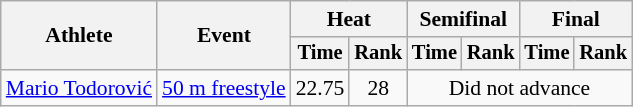<table class=wikitable style="font-size:90%">
<tr>
<th rowspan="2">Athlete</th>
<th rowspan="2">Event</th>
<th colspan="2">Heat</th>
<th colspan="2">Semifinal</th>
<th colspan="2">Final</th>
</tr>
<tr style="font-size:95%">
<th>Time</th>
<th>Rank</th>
<th>Time</th>
<th>Rank</th>
<th>Time</th>
<th>Rank</th>
</tr>
<tr align=center>
<td align=left><a href='#'>Mario Todorović</a></td>
<td align=left><a href='#'>50 m freestyle</a></td>
<td>22.75</td>
<td>28</td>
<td colspan=4>Did not advance</td>
</tr>
</table>
